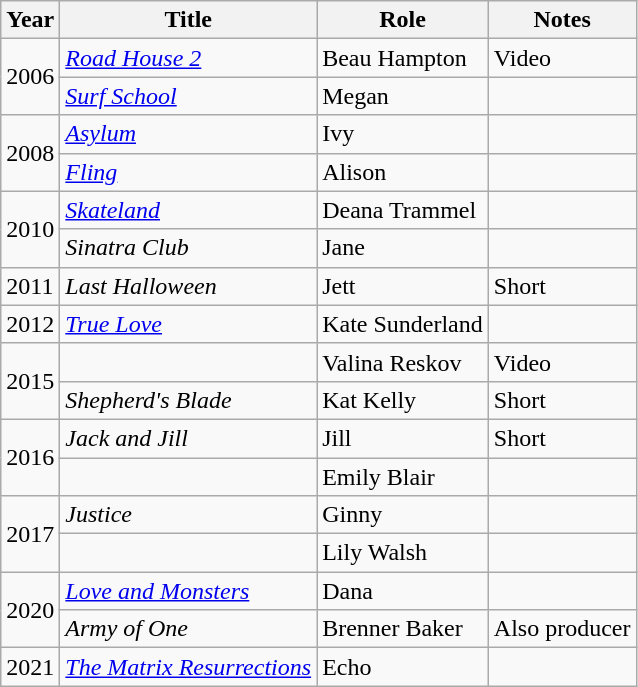<table class="wikitable sortable">
<tr>
<th>Year</th>
<th>Title</th>
<th>Role</th>
<th class="unsortable">Notes</th>
</tr>
<tr>
<td rowspan="2">2006</td>
<td><em><a href='#'>Road House 2</a></em></td>
<td>Beau Hampton</td>
<td>Video</td>
</tr>
<tr>
<td><em><a href='#'>Surf School</a></em></td>
<td>Megan</td>
<td></td>
</tr>
<tr>
<td rowspan="2">2008</td>
<td><em><a href='#'>Asylum</a></em></td>
<td>Ivy</td>
<td></td>
</tr>
<tr>
<td><em><a href='#'>Fling</a></em></td>
<td>Alison</td>
<td></td>
</tr>
<tr>
<td rowspan="2">2010</td>
<td><em><a href='#'>Skateland</a></em></td>
<td>Deana Trammel</td>
<td></td>
</tr>
<tr>
<td><em>Sinatra Club</em></td>
<td>Jane</td>
<td></td>
</tr>
<tr>
<td>2011</td>
<td><em>Last Halloween</em></td>
<td>Jett</td>
<td>Short</td>
</tr>
<tr>
<td>2012</td>
<td><em><a href='#'>True Love</a></em></td>
<td>Kate Sunderland</td>
<td></td>
</tr>
<tr>
<td rowspan="2">2015</td>
<td><em></em></td>
<td>Valina Reskov</td>
<td>Video</td>
</tr>
<tr>
<td><em>Shepherd's Blade</em></td>
<td>Kat Kelly</td>
<td>Short</td>
</tr>
<tr>
<td rowspan="2">2016</td>
<td><em>Jack and Jill</em></td>
<td>Jill</td>
<td>Short</td>
</tr>
<tr>
<td><em></em></td>
<td>Emily Blair</td>
<td></td>
</tr>
<tr>
<td rowspan="2">2017</td>
<td><em>Justice</em></td>
<td>Ginny</td>
<td></td>
</tr>
<tr>
<td><em></em></td>
<td>Lily Walsh</td>
<td></td>
</tr>
<tr>
<td rowspan="2">2020</td>
<td><a href='#'><em>Love and Monsters</em></a></td>
<td>Dana</td>
<td></td>
</tr>
<tr>
<td><em>Army of One</em></td>
<td>Brenner Baker</td>
<td>Also producer</td>
</tr>
<tr>
<td>2021</td>
<td><em><a href='#'>The Matrix Resurrections</a></em></td>
<td>Echo</td>
<td></td>
</tr>
</table>
